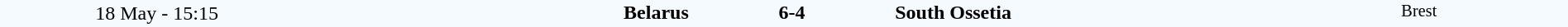<table style="width: 100%; background:#F5FAFF;" cellspacing="0">
<tr>
<td align=center rowspan=3 width=20%>18 May - 15:15</td>
</tr>
<tr>
<td width=24% align=right><strong>Belarus</strong></td>
<td align=center width=13%><strong>6-4</strong></td>
<td width=24%><strong>South Ossetia</strong></td>
<td style=font-size:85% rowspan=3 valign=top align=center>Brest</td>
</tr>
<tr style=font-size:85%>
<td align=right valign=top></td>
<td></td>
<td></td>
</tr>
</table>
